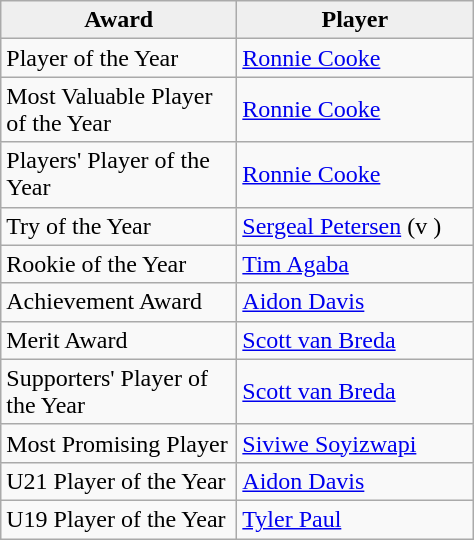<table class="wikitable" style="text-align: left;">
<tr>
<th style="background:#efefef; width:150px;">Award</th>
<th style="background:#efefef; width:150px;">Player</th>
</tr>
<tr>
<td>Player of the Year</td>
<td><a href='#'>Ronnie Cooke</a></td>
</tr>
<tr>
<td>Most Valuable Player of the Year</td>
<td><a href='#'>Ronnie Cooke</a></td>
</tr>
<tr>
<td>Players' Player of the Year</td>
<td><a href='#'>Ronnie Cooke</a></td>
</tr>
<tr>
<td>Try of the Year</td>
<td><a href='#'>Sergeal Petersen</a> (v )</td>
</tr>
<tr>
<td>Rookie of the Year</td>
<td><a href='#'>Tim Agaba</a></td>
</tr>
<tr>
<td>Achievement Award</td>
<td><a href='#'>Aidon Davis</a></td>
</tr>
<tr>
<td>Merit Award</td>
<td><a href='#'>Scott van Breda</a></td>
</tr>
<tr>
<td>Supporters' Player of the Year</td>
<td><a href='#'>Scott van Breda</a></td>
</tr>
<tr>
<td>Most Promising Player</td>
<td><a href='#'>Siviwe Soyizwapi</a></td>
</tr>
<tr>
<td>U21 Player of the Year</td>
<td><a href='#'>Aidon Davis</a></td>
</tr>
<tr>
<td>U19 Player of the Year</td>
<td><a href='#'>Tyler Paul</a></td>
</tr>
</table>
